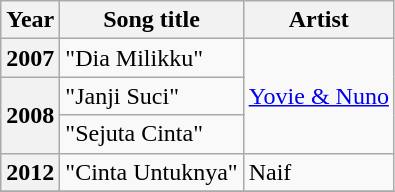<table class="wikitable sortable">
<tr>
<th>Year</th>
<th>Song title</th>
<th>Artist</th>
</tr>
<tr>
<th>2007</th>
<td>"Dia Milikku"</td>
<td rowspan="3"><a href='#'>Yovie & Nuno</a></td>
</tr>
<tr>
<th rowspan="2">2008</th>
<td>"Janji Suci"</td>
</tr>
<tr>
<td>"Sejuta Cinta"</td>
</tr>
<tr>
<th>2012</th>
<td>"Cinta Untuknya"</td>
<td>Naif</td>
</tr>
<tr>
</tr>
</table>
